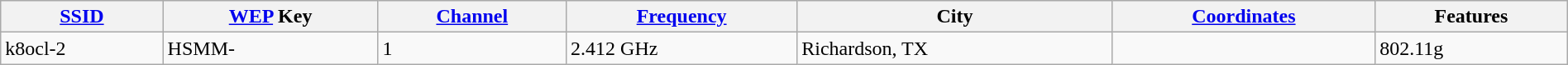<table class="wikitable sortable" style="font-size: 100%; width: 100% ">
<tr>
<th><a href='#'>SSID</a></th>
<th><a href='#'>WEP</a> Key</th>
<th><a href='#'>Channel</a></th>
<th><a href='#'>Frequency</a></th>
<th>City</th>
<th><a href='#'>Coordinates</a></th>
<th>Features</th>
</tr>
<tr>
<td>k8ocl-2</td>
<td>HSMM-</td>
<td>1</td>
<td>2.412 GHz</td>
<td>Richardson, TX</td>
<td></td>
<td>802.11g</td>
</tr>
</table>
